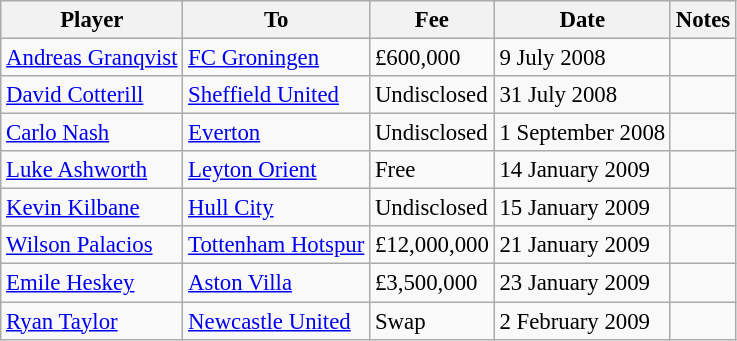<table class="wikitable" style="text-align:center; font-size:95%; text-align:left">
<tr>
<th>Player</th>
<th>To</th>
<th>Fee</th>
<th>Date</th>
<th>Notes</th>
</tr>
<tr --->
<td> <a href='#'>Andreas Granqvist</a></td>
<td> <a href='#'>FC Groningen</a></td>
<td>£600,000</td>
<td>9 July 2008</td>
<td align="center"></td>
</tr>
<tr --->
<td> <a href='#'>David Cotterill</a></td>
<td> <a href='#'>Sheffield United</a></td>
<td>Undisclosed</td>
<td>31 July 2008</td>
<td align="center"></td>
</tr>
<tr --->
<td> <a href='#'>Carlo Nash</a></td>
<td> <a href='#'>Everton</a></td>
<td>Undisclosed</td>
<td>1 September 2008</td>
<td align="center"></td>
</tr>
<tr --->
<td> <a href='#'>Luke Ashworth</a></td>
<td> <a href='#'>Leyton Orient</a></td>
<td>Free</td>
<td>14 January 2009</td>
<td align="center"></td>
</tr>
<tr --->
<td> <a href='#'>Kevin Kilbane</a></td>
<td> <a href='#'>Hull City</a></td>
<td>Undisclosed</td>
<td>15 January 2009</td>
<td align="center"></td>
</tr>
<tr --->
<td> <a href='#'>Wilson Palacios</a></td>
<td> <a href='#'>Tottenham Hotspur</a></td>
<td>£12,000,000</td>
<td>21 January 2009</td>
<td align="center"></td>
</tr>
<tr --->
<td> <a href='#'>Emile Heskey</a></td>
<td> <a href='#'>Aston Villa</a></td>
<td>£3,500,000</td>
<td>23 January 2009</td>
<td align="center"></td>
</tr>
<tr --->
<td> <a href='#'>Ryan Taylor</a></td>
<td> <a href='#'>Newcastle United</a></td>
<td>Swap</td>
<td>2 February 2009</td>
<td align="center"></td>
</tr>
</table>
